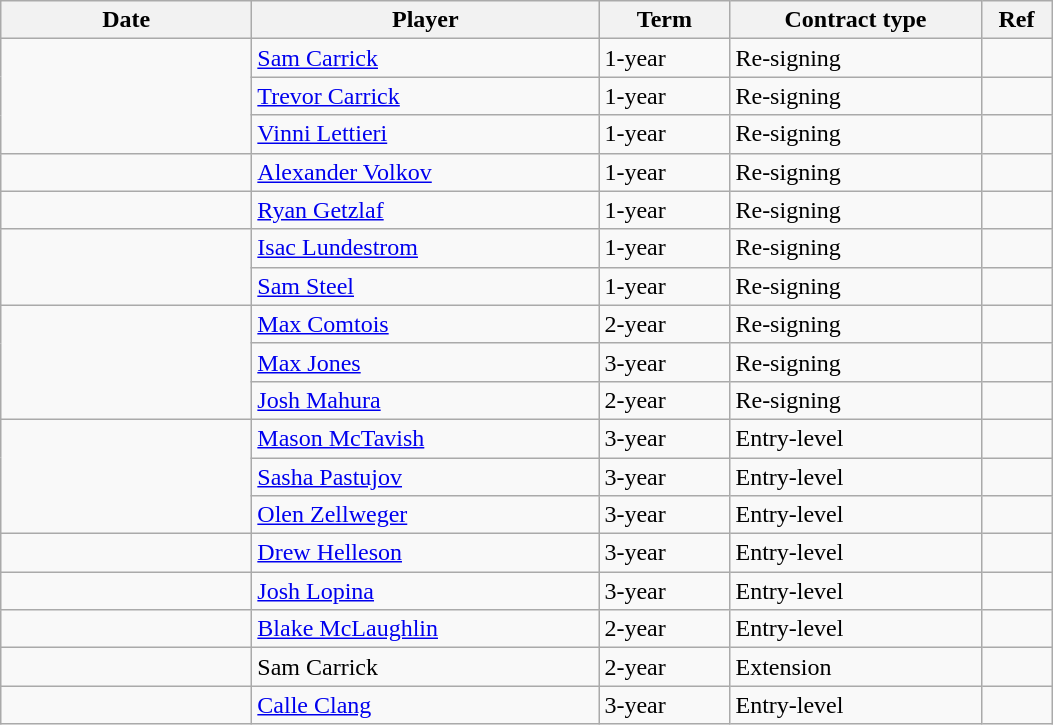<table class="wikitable">
<tr>
<th style="width: 10em;">Date</th>
<th style="width: 14em;">Player</th>
<th style="width: 5em;">Term</th>
<th style="width: 10em;">Contract type</th>
<th style="width: 2.5em;">Ref</th>
</tr>
<tr>
<td rowspan=3></td>
<td><a href='#'>Sam Carrick</a></td>
<td>1-year</td>
<td>Re-signing</td>
<td></td>
</tr>
<tr>
<td><a href='#'>Trevor Carrick</a></td>
<td>1-year</td>
<td>Re-signing</td>
<td></td>
</tr>
<tr>
<td><a href='#'>Vinni Lettieri</a></td>
<td>1-year</td>
<td>Re-signing</td>
<td></td>
</tr>
<tr>
<td></td>
<td><a href='#'>Alexander Volkov</a></td>
<td>1-year</td>
<td>Re-signing</td>
<td></td>
</tr>
<tr>
<td></td>
<td><a href='#'>Ryan Getzlaf</a></td>
<td>1-year</td>
<td>Re-signing</td>
<td></td>
</tr>
<tr>
<td rowspan=2></td>
<td><a href='#'>Isac Lundestrom</a></td>
<td>1-year</td>
<td>Re-signing</td>
<td></td>
</tr>
<tr>
<td><a href='#'>Sam Steel</a></td>
<td>1-year</td>
<td>Re-signing</td>
<td></td>
</tr>
<tr>
<td rowspan=3></td>
<td><a href='#'>Max Comtois</a></td>
<td>2-year</td>
<td>Re-signing</td>
<td></td>
</tr>
<tr>
<td><a href='#'>Max Jones</a></td>
<td>3-year</td>
<td>Re-signing</td>
<td></td>
</tr>
<tr>
<td><a href='#'>Josh Mahura</a></td>
<td>2-year</td>
<td>Re-signing</td>
<td></td>
</tr>
<tr>
<td rowspan=3></td>
<td><a href='#'>Mason McTavish</a></td>
<td>3-year</td>
<td>Entry-level</td>
<td></td>
</tr>
<tr>
<td><a href='#'>Sasha Pastujov</a></td>
<td>3-year</td>
<td>Entry-level</td>
<td></td>
</tr>
<tr>
<td><a href='#'>Olen Zellweger</a></td>
<td>3-year</td>
<td>Entry-level</td>
<td></td>
</tr>
<tr>
<td></td>
<td><a href='#'>Drew Helleson</a></td>
<td>3-year</td>
<td>Entry-level</td>
<td></td>
</tr>
<tr>
<td></td>
<td><a href='#'>Josh Lopina</a></td>
<td>3-year</td>
<td>Entry-level</td>
<td></td>
</tr>
<tr>
<td></td>
<td><a href='#'>Blake McLaughlin</a></td>
<td>2-year</td>
<td>Entry-level</td>
<td></td>
</tr>
<tr>
<td></td>
<td>Sam Carrick</td>
<td>2-year</td>
<td>Extension</td>
<td></td>
</tr>
<tr>
<td></td>
<td><a href='#'>Calle Clang</a></td>
<td>3-year</td>
<td>Entry-level</td>
<td></td>
</tr>
</table>
